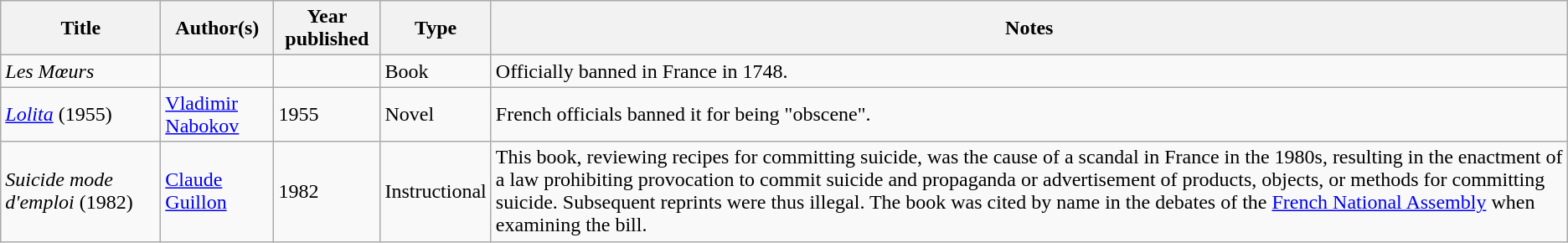<table class="wikitable sortable">
<tr>
<th width="120pt">Title</th>
<th>Author(s)</th>
<th>Year published</th>
<th>Type</th>
<th class="unsortable">Notes</th>
</tr>
<tr>
<td><em>Les Mœurs</em></td>
<td></td>
<td></td>
<td>Book</td>
<td>Officially banned in France in 1748.</td>
</tr>
<tr>
<td><em><a href='#'>Lolita</a></em> (1955)</td>
<td><a href='#'>Vladimir Nabokov</a></td>
<td>1955</td>
<td>Novel</td>
<td>French officials banned it for being "obscene".</td>
</tr>
<tr>
<td><em>Suicide mode d'emploi</em> (1982)</td>
<td><a href='#'>Claude Guillon</a></td>
<td>1982</td>
<td>Instructional</td>
<td>This book, reviewing recipes for committing suicide, was the cause of a scandal in France in the 1980s, resulting in the enactment of a law prohibiting provocation to commit suicide and propaganda or advertisement of products, objects, or methods for committing suicide. Subsequent reprints were thus illegal. The book was cited by name in the debates of the <a href='#'>French National Assembly</a> when examining the bill.</td>
</tr>
</table>
